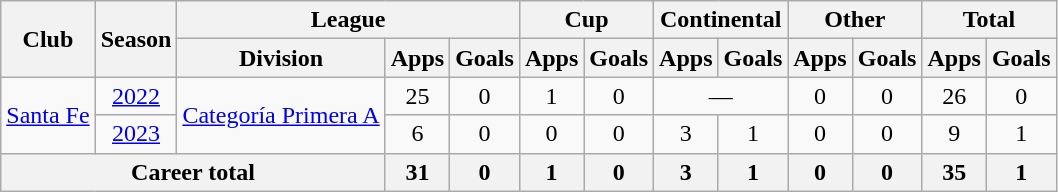<table class=wikitable style=text-align:center>
<tr>
<th rowspan="2">Club</th>
<th rowspan="2">Season</th>
<th colspan="3">League</th>
<th colspan="2">Cup</th>
<th colspan="2">Continental</th>
<th colspan="2">Other</th>
<th colspan="2">Total</th>
</tr>
<tr>
<th>Division</th>
<th>Apps</th>
<th>Goals</th>
<th>Apps</th>
<th>Goals</th>
<th>Apps</th>
<th>Goals</th>
<th>Apps</th>
<th>Goals</th>
<th>Apps</th>
<th>Goals</th>
</tr>
<tr>
<td rowspan="2"><a href='#'>Santa Fe</a></td>
<td><a href='#'>2022</a></td>
<td rowspan="2"><a href='#'>Categoría Primera A</a></td>
<td>25</td>
<td>0</td>
<td>1</td>
<td>0</td>
<td colspan="2">—</td>
<td>0</td>
<td>0</td>
<td>26</td>
<td>0</td>
</tr>
<tr>
<td><a href='#'>2023</a></td>
<td>6</td>
<td>0</td>
<td>0</td>
<td>0</td>
<td>3</td>
<td>1</td>
<td>0</td>
<td>0</td>
<td>9</td>
<td>1</td>
</tr>
<tr>
<th colspan="3">Career total</th>
<th>31</th>
<th>0</th>
<th>1</th>
<th>0</th>
<th>3</th>
<th>1</th>
<th>0</th>
<th>0</th>
<th>35</th>
<th>1</th>
</tr>
</table>
